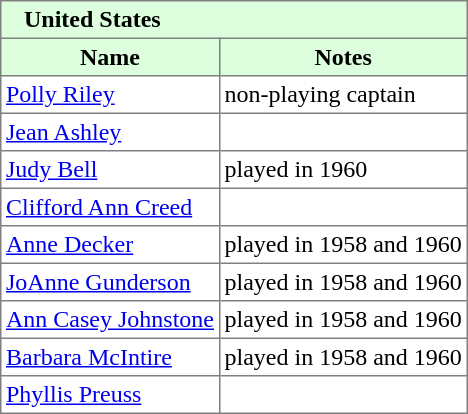<table border="1" cellpadding="3" style="border-collapse: collapse;">
<tr style="background:#ddffdd;">
<td colspan="6">   <strong>United States</strong></td>
</tr>
<tr style="background:#ddffdd;">
<th>Name</th>
<th>Notes</th>
</tr>
<tr>
<td><a href='#'>Polly Riley</a></td>
<td>non-playing captain</td>
</tr>
<tr>
<td><a href='#'>Jean Ashley</a></td>
<td></td>
</tr>
<tr>
<td><a href='#'>Judy Bell</a></td>
<td>played in 1960</td>
</tr>
<tr>
<td><a href='#'>Clifford Ann Creed</a></td>
<td></td>
</tr>
<tr>
<td><a href='#'>Anne Decker</a></td>
<td>played in 1958 and 1960</td>
</tr>
<tr>
<td><a href='#'>JoAnne Gunderson</a></td>
<td>played in 1958 and 1960</td>
</tr>
<tr>
<td><a href='#'>Ann Casey Johnstone</a></td>
<td>played in 1958 and 1960</td>
</tr>
<tr>
<td><a href='#'>Barbara McIntire</a></td>
<td>played in 1958 and 1960</td>
</tr>
<tr>
<td><a href='#'>Phyllis Preuss</a></td>
<td></td>
</tr>
</table>
